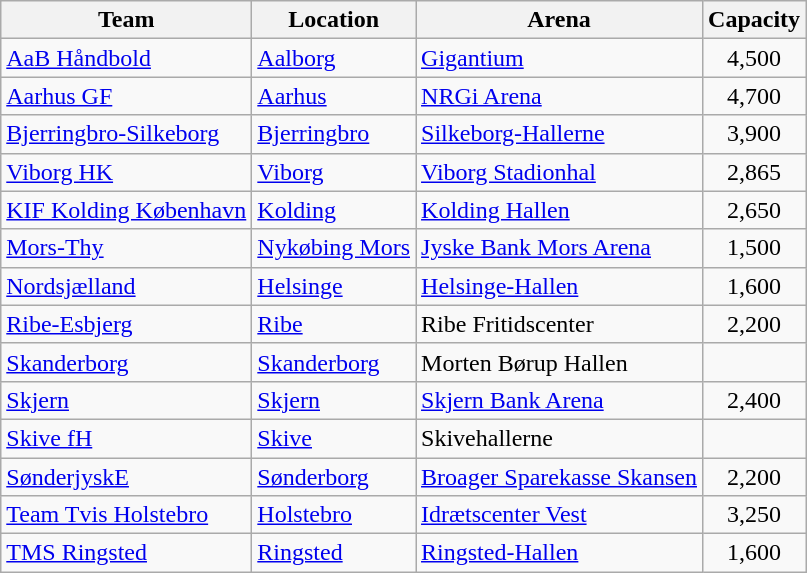<table class="wikitable sortable" style="text-align: left;">
<tr>
<th>Team</th>
<th>Location</th>
<th>Arena</th>
<th>Capacity</th>
</tr>
<tr>
<td><a href='#'>AaB Håndbold</a></td>
<td><a href='#'>Aalborg</a></td>
<td><a href='#'>Gigantium</a></td>
<td align="center">4,500</td>
</tr>
<tr>
<td><a href='#'>Aarhus GF</a></td>
<td><a href='#'>Aarhus</a></td>
<td><a href='#'>NRGi Arena</a></td>
<td align="center">4,700</td>
</tr>
<tr>
<td><a href='#'>Bjerringbro-Silkeborg</a></td>
<td><a href='#'>Bjerringbro</a></td>
<td><a href='#'>Silkeborg-Hallerne</a></td>
<td align="center">3,900</td>
</tr>
<tr>
<td><a href='#'>Viborg HK</a></td>
<td><a href='#'>Viborg</a></td>
<td><a href='#'>Viborg Stadionhal</a></td>
<td align="center">2,865</td>
</tr>
<tr>
<td><a href='#'>KIF Kolding København</a></td>
<td><a href='#'>Kolding</a></td>
<td><a href='#'>Kolding Hallen</a></td>
<td align="center">2,650</td>
</tr>
<tr>
<td><a href='#'>Mors-Thy</a></td>
<td><a href='#'>Nykøbing Mors</a></td>
<td><a href='#'>Jyske Bank Mors Arena</a></td>
<td align="center">1,500</td>
</tr>
<tr>
<td><a href='#'>Nordsjælland</a></td>
<td><a href='#'>Helsinge</a></td>
<td><a href='#'>Helsinge-Hallen</a></td>
<td align="center">1,600</td>
</tr>
<tr>
<td><a href='#'>Ribe-Esbjerg</a></td>
<td><a href='#'>Ribe</a></td>
<td>Ribe Fritidscenter</td>
<td align="center">2,200</td>
</tr>
<tr>
<td><a href='#'>Skanderborg</a></td>
<td><a href='#'>Skanderborg</a></td>
<td>Morten Børup Hallen</td>
<td align="center"></td>
</tr>
<tr>
<td><a href='#'>Skjern</a></td>
<td><a href='#'>Skjern</a></td>
<td><a href='#'>Skjern Bank Arena</a></td>
<td align="center">2,400</td>
</tr>
<tr>
<td><a href='#'>Skive fH</a></td>
<td><a href='#'>Skive</a></td>
<td>Skivehallerne</td>
<td align="center"></td>
</tr>
<tr>
<td><a href='#'>SønderjyskE</a></td>
<td><a href='#'>Sønderborg</a></td>
<td><a href='#'>Broager Sparekasse Skansen</a></td>
<td align="center">2,200</td>
</tr>
<tr>
<td><a href='#'>Team Tvis Holstebro</a></td>
<td><a href='#'>Holstebro</a></td>
<td><a href='#'>Idrætscenter Vest</a></td>
<td align="center">3,250</td>
</tr>
<tr>
<td><a href='#'>TMS Ringsted</a></td>
<td><a href='#'>Ringsted</a></td>
<td><a href='#'>Ringsted-Hallen</a></td>
<td align="center">1,600</td>
</tr>
</table>
